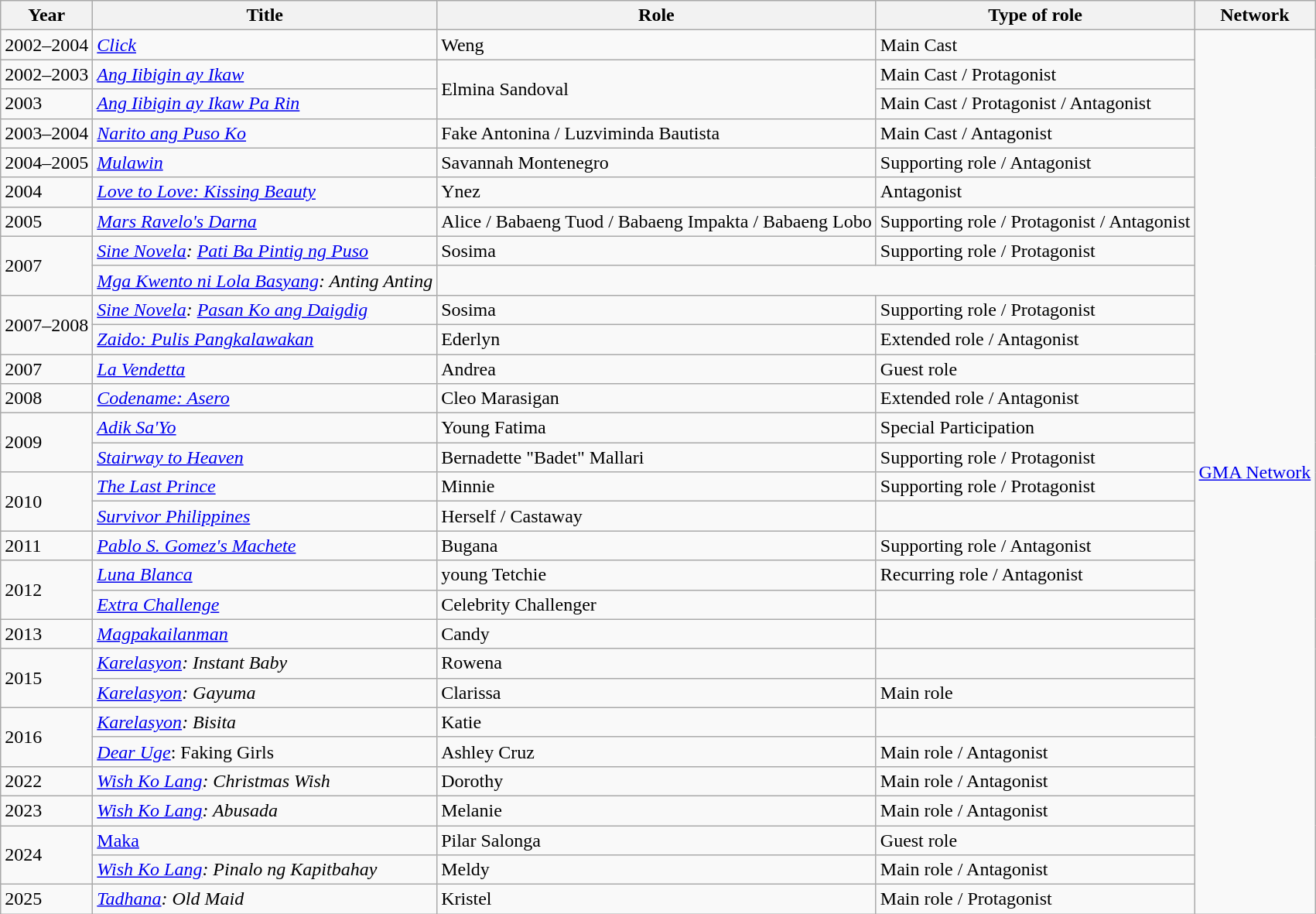<table class="wikitable sortable">
<tr>
<th>Year</th>
<th>Title</th>
<th>Role</th>
<th>Type of role</th>
<th>Network</th>
</tr>
<tr>
<td>2002–2004</td>
<td><em><a href='#'>Click</a></em></td>
<td>Weng</td>
<td>Main Cast</td>
<td rowspan="30"><a href='#'>GMA Network</a></td>
</tr>
<tr>
<td>2002–2003</td>
<td><em><a href='#'>Ang Iibigin ay Ikaw</a></em></td>
<td rowspan="2">Elmina Sandoval</td>
<td>Main Cast / Protagonist</td>
</tr>
<tr>
<td>2003</td>
<td><em><a href='#'>Ang Iibigin ay Ikaw Pa Rin</a></em></td>
<td>Main Cast / Protagonist / Antagonist</td>
</tr>
<tr>
<td>2003–2004</td>
<td><em><a href='#'>Narito ang Puso Ko</a></em></td>
<td>Fake Antonina / Luzviminda Bautista</td>
<td>Main Cast / Antagonist</td>
</tr>
<tr>
<td>2004–2005</td>
<td><em><a href='#'>Mulawin</a></em></td>
<td>Savannah Montenegro</td>
<td>Supporting role / Antagonist</td>
</tr>
<tr>
<td>2004</td>
<td><em><a href='#'>Love to Love: Kissing Beauty</a></em></td>
<td>Ynez</td>
<td>Antagonist</td>
</tr>
<tr>
<td>2005</td>
<td><em><a href='#'>Mars Ravelo's Darna</a></em></td>
<td>Alice / Babaeng Tuod / Babaeng Impakta / Babaeng Lobo</td>
<td>Supporting role / Protagonist / Antagonist</td>
</tr>
<tr>
<td rowspan="2">2007</td>
<td><em><a href='#'>Sine Novela</a>: <a href='#'>Pati Ba Pintig ng Puso</a></em></td>
<td>Sosima</td>
<td>Supporting role / Protagonist</td>
</tr>
<tr>
<td><em><a href='#'>Mga Kwento ni Lola Basyang</a>: Anting Anting</em></td>
</tr>
<tr>
<td rowspan=2>2007–2008</td>
<td><em><a href='#'>Sine Novela</a>: <a href='#'>Pasan Ko ang Daigdig</a></em></td>
<td>Sosima</td>
<td>Supporting role / Protagonist</td>
</tr>
<tr>
<td><em><a href='#'>Zaido: Pulis Pangkalawakan</a></em></td>
<td>Ederlyn</td>
<td>Extended role / Antagonist</td>
</tr>
<tr>
<td>2007</td>
<td><em><a href='#'>La Vendetta</a></em></td>
<td>Andrea</td>
<td>Guest role</td>
</tr>
<tr>
<td>2008</td>
<td><em><a href='#'>Codename: Asero</a></em></td>
<td>Cleo Marasigan</td>
<td>Extended role / Antagonist</td>
</tr>
<tr>
<td rowspan="2">2009</td>
<td><em><a href='#'>Adik Sa'Yo</a></em></td>
<td>Young Fatima</td>
<td>Special Participation</td>
</tr>
<tr>
<td><em><a href='#'>Stairway to Heaven</a></em></td>
<td>Bernadette "Badet" Mallari</td>
<td>Supporting role / Protagonist</td>
</tr>
<tr>
<td rowspan="2">2010</td>
<td><em><a href='#'>The Last Prince</a></em></td>
<td>Minnie</td>
<td>Supporting role / Protagonist</td>
</tr>
<tr>
<td><em><a href='#'>Survivor Philippines</a></em></td>
<td>Herself / Castaway</td>
<td></td>
</tr>
<tr>
<td>2011</td>
<td><em><a href='#'>Pablo S. Gomez's Machete</a></em></td>
<td>Bugana</td>
<td>Supporting role / Antagonist</td>
</tr>
<tr>
<td rowspan="2">2012</td>
<td><em><a href='#'>Luna Blanca</a></em></td>
<td>young Tetchie</td>
<td>Recurring role / Antagonist</td>
</tr>
<tr>
<td><em><a href='#'>Extra Challenge</a></em></td>
<td>Celebrity Challenger</td>
<td></td>
</tr>
<tr>
<td>2013</td>
<td><em><a href='#'>Magpakailanman</a></em></td>
<td>Candy</td>
<td></td>
</tr>
<tr>
<td rowspan=2>2015</td>
<td><em><a href='#'>Karelasyon</a>: Instant Baby</em></td>
<td>Rowena</td>
<td></td>
</tr>
<tr>
<td><em><a href='#'>Karelasyon</a>: Gayuma</em></td>
<td>Clarissa</td>
<td>Main role</td>
</tr>
<tr>
<td rowspan=2>2016</td>
<td><em><a href='#'>Karelasyon</a>: Bisita</em></td>
<td>Katie</td>
<td></td>
</tr>
<tr>
<td><em><a href='#'>Dear Uge</a></em>: Faking Girls</td>
<td>Ashley Cruz</td>
<td>Main role / Antagonist</td>
</tr>
<tr>
<td>2022</td>
<td><em><a href='#'>Wish Ko Lang</a>: Christmas Wish</em></td>
<td>Dorothy</td>
<td>Main role / Antagonist</td>
</tr>
<tr>
<td>2023</td>
<td><em><a href='#'>Wish Ko Lang</a>: Abusada</em></td>
<td>Melanie</td>
<td>Main role / Antagonist</td>
</tr>
<tr>
<td rowspan=2>2024</td>
<td><a href='#'>Maka</a></td>
<td>Pilar Salonga</td>
<td>Guest role</td>
</tr>
<tr>
<td><em><a href='#'>Wish Ko Lang</a>: Pinalo ng Kapitbahay</em></td>
<td>Meldy</td>
<td>Main role / Antagonist</td>
</tr>
<tr>
<td>2025</td>
<td><em><a href='#'>Tadhana</a>: Old Maid</em></td>
<td>Kristel</td>
<td>Main role / Protagonist</td>
</tr>
</table>
